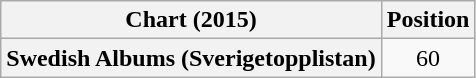<table class="wikitable plainrowheaders">
<tr>
<th>Chart (2015)</th>
<th>Position</th>
</tr>
<tr>
<th scope="row">Swedish Albums (Sverigetopplistan)</th>
<td style="text-align:center;">60</td>
</tr>
</table>
